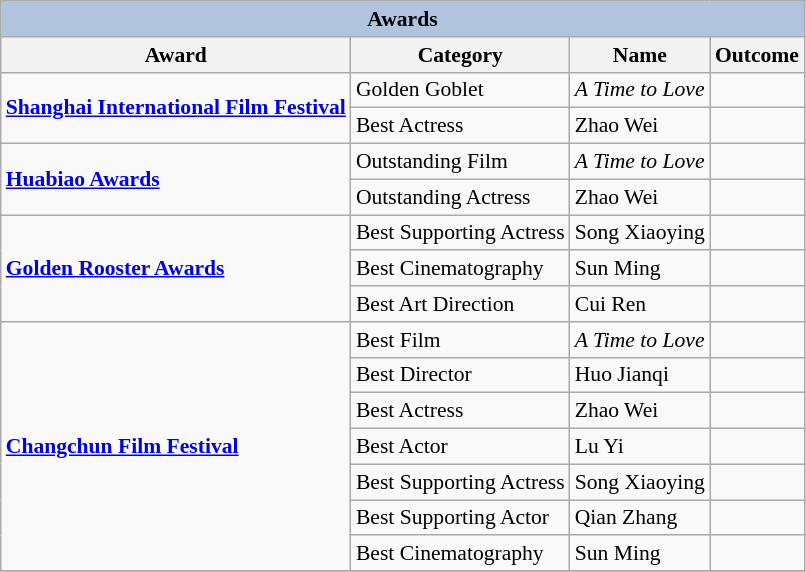<table class="wikitable" style="font-size:90%;">
<tr>
<th colspan="4" style="background:LightSteelBlue;">Awards</th>
</tr>
<tr>
<th>Award</th>
<th>Category</th>
<th>Name</th>
<th>Outcome</th>
</tr>
<tr>
<td rowspan=2><strong><a href='#'>Shanghai International Film Festival</a></strong></td>
<td>Golden Goblet</td>
<td><em>A Time to Love</em></td>
<td></td>
</tr>
<tr>
<td>Best Actress</td>
<td>Zhao Wei</td>
<td></td>
</tr>
<tr>
<td rowspan=2><strong><a href='#'>Huabiao Awards</a></strong></td>
<td>Outstanding Film</td>
<td><em>A Time to Love</em></td>
<td></td>
</tr>
<tr>
<td>Outstanding Actress</td>
<td>Zhao Wei</td>
<td></td>
</tr>
<tr>
<td rowspan=3><strong><a href='#'>Golden Rooster Awards</a></strong></td>
<td>Best Supporting Actress</td>
<td>Song Xiaoying</td>
<td></td>
</tr>
<tr>
<td>Best Cinematography</td>
<td>Sun Ming</td>
<td></td>
</tr>
<tr>
<td>Best Art Direction</td>
<td>Cui Ren</td>
<td></td>
</tr>
<tr>
<td rowspan=7><strong><a href='#'>Changchun Film Festival</a></strong></td>
<td>Best Film</td>
<td><em>A Time to Love</em></td>
<td></td>
</tr>
<tr>
<td>Best Director</td>
<td>Huo Jianqi</td>
<td></td>
</tr>
<tr>
<td>Best Actress</td>
<td>Zhao Wei</td>
<td></td>
</tr>
<tr>
<td>Best Actor</td>
<td>Lu Yi</td>
<td></td>
</tr>
<tr>
<td>Best Supporting Actress</td>
<td>Song Xiaoying</td>
<td></td>
</tr>
<tr>
<td>Best Supporting Actor</td>
<td>Qian Zhang</td>
<td></td>
</tr>
<tr>
<td>Best Cinematography</td>
<td>Sun Ming</td>
<td></td>
</tr>
<tr>
</tr>
</table>
